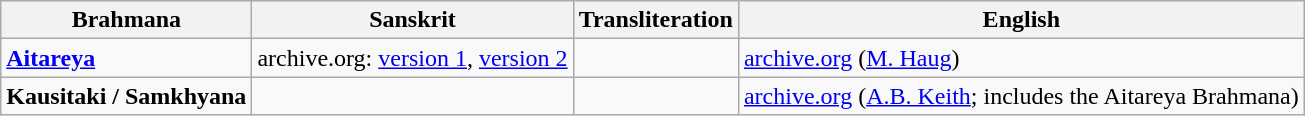<table class="wikitable">
<tr>
<th>Brahmana</th>
<th>Sanskrit</th>
<th>Transliteration</th>
<th>English</th>
</tr>
<tr>
<td><a href='#'><strong>Aitareya</strong></a></td>
<td>archive.org: <a href='#'>version 1</a>, <a href='#'>version 2</a></td>
<td></td>
<td><a href='#'>archive.org</a> (<a href='#'>M. Haug</a>)</td>
</tr>
<tr>
<td><strong>Kausitaki / Samkhyana</strong></td>
<td></td>
<td></td>
<td><a href='#'>archive.org</a> (<a href='#'>A.B. Keith</a>; includes the Aitareya Brahmana)</td>
</tr>
</table>
